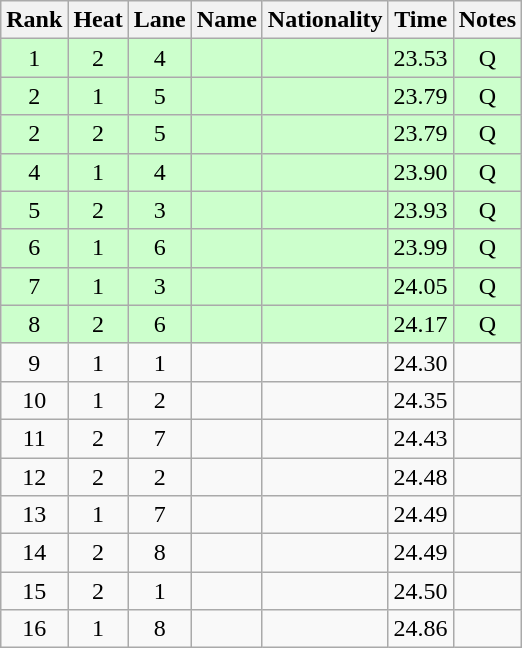<table class="wikitable sortable" style="text-align:center">
<tr>
<th>Rank</th>
<th>Heat</th>
<th>Lane</th>
<th>Name</th>
<th>Nationality</th>
<th>Time</th>
<th>Notes</th>
</tr>
<tr bgcolor=ccffcc>
<td>1</td>
<td>2</td>
<td>4</td>
<td align="left"></td>
<td align="left"></td>
<td>23.53</td>
<td>Q</td>
</tr>
<tr bgcolor=ccffcc>
<td>2</td>
<td>1</td>
<td>5</td>
<td align="left"></td>
<td align="left"></td>
<td>23.79</td>
<td>Q</td>
</tr>
<tr bgcolor=ccffcc>
<td>2</td>
<td>2</td>
<td>5</td>
<td align="left"></td>
<td align="left"></td>
<td>23.79</td>
<td>Q</td>
</tr>
<tr bgcolor=ccffcc>
<td>4</td>
<td>1</td>
<td>4</td>
<td align="left"></td>
<td align="left"></td>
<td>23.90</td>
<td>Q</td>
</tr>
<tr bgcolor=ccffcc>
<td>5</td>
<td>2</td>
<td>3</td>
<td align="left"></td>
<td align="left"></td>
<td>23.93</td>
<td>Q</td>
</tr>
<tr bgcolor=ccffcc>
<td>6</td>
<td>1</td>
<td>6</td>
<td align="left"></td>
<td align="left"></td>
<td>23.99</td>
<td>Q</td>
</tr>
<tr bgcolor=ccffcc>
<td>7</td>
<td>1</td>
<td>3</td>
<td align="left"></td>
<td align="left"></td>
<td>24.05</td>
<td>Q</td>
</tr>
<tr bgcolor=ccffcc>
<td>8</td>
<td>2</td>
<td>6</td>
<td align="left"></td>
<td align="left"></td>
<td>24.17</td>
<td>Q</td>
</tr>
<tr>
<td>9</td>
<td>1</td>
<td>1</td>
<td align="left"></td>
<td align="left"></td>
<td>24.30</td>
<td></td>
</tr>
<tr>
<td>10</td>
<td>1</td>
<td>2</td>
<td align="left"></td>
<td align="left"></td>
<td>24.35</td>
<td></td>
</tr>
<tr>
<td>11</td>
<td>2</td>
<td>7</td>
<td align="left"></td>
<td align="left"></td>
<td>24.43</td>
<td></td>
</tr>
<tr>
<td>12</td>
<td>2</td>
<td>2</td>
<td align="left"></td>
<td align="left"></td>
<td>24.48</td>
<td></td>
</tr>
<tr>
<td>13</td>
<td>1</td>
<td>7</td>
<td align="left"></td>
<td align="left"></td>
<td>24.49</td>
<td></td>
</tr>
<tr>
<td>14</td>
<td>2</td>
<td>8</td>
<td align="left"></td>
<td align="left"></td>
<td>24.49</td>
<td></td>
</tr>
<tr>
<td>15</td>
<td>2</td>
<td>1</td>
<td align="left"></td>
<td align="left"></td>
<td>24.50</td>
<td></td>
</tr>
<tr>
<td>16</td>
<td>1</td>
<td>8</td>
<td align="left"></td>
<td align="left"></td>
<td>24.86</td>
<td></td>
</tr>
</table>
